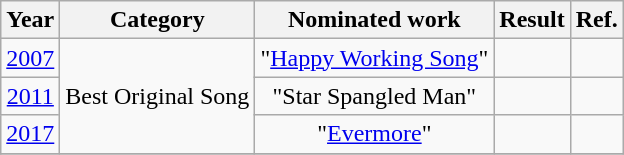<table class="wikitable plainrowheaders" style="text-align:center;">
<tr>
<th>Year</th>
<th>Category</th>
<th>Nominated work</th>
<th>Result</th>
<th>Ref.</th>
</tr>
<tr>
<td><a href='#'>2007</a></td>
<td rowspan="3">Best Original Song</td>
<td>"<a href='#'>Happy Working Song</a>"  <br> </td>
<td></td>
<td></td>
</tr>
<tr>
<td><a href='#'>2011</a></td>
<td>"Star Spangled Man"  <br> </td>
<td></td>
<td></td>
</tr>
<tr>
<td><a href='#'>2017</a></td>
<td>"<a href='#'>Evermore</a>"  <br> </td>
<td></td>
<td></td>
</tr>
<tr>
</tr>
</table>
